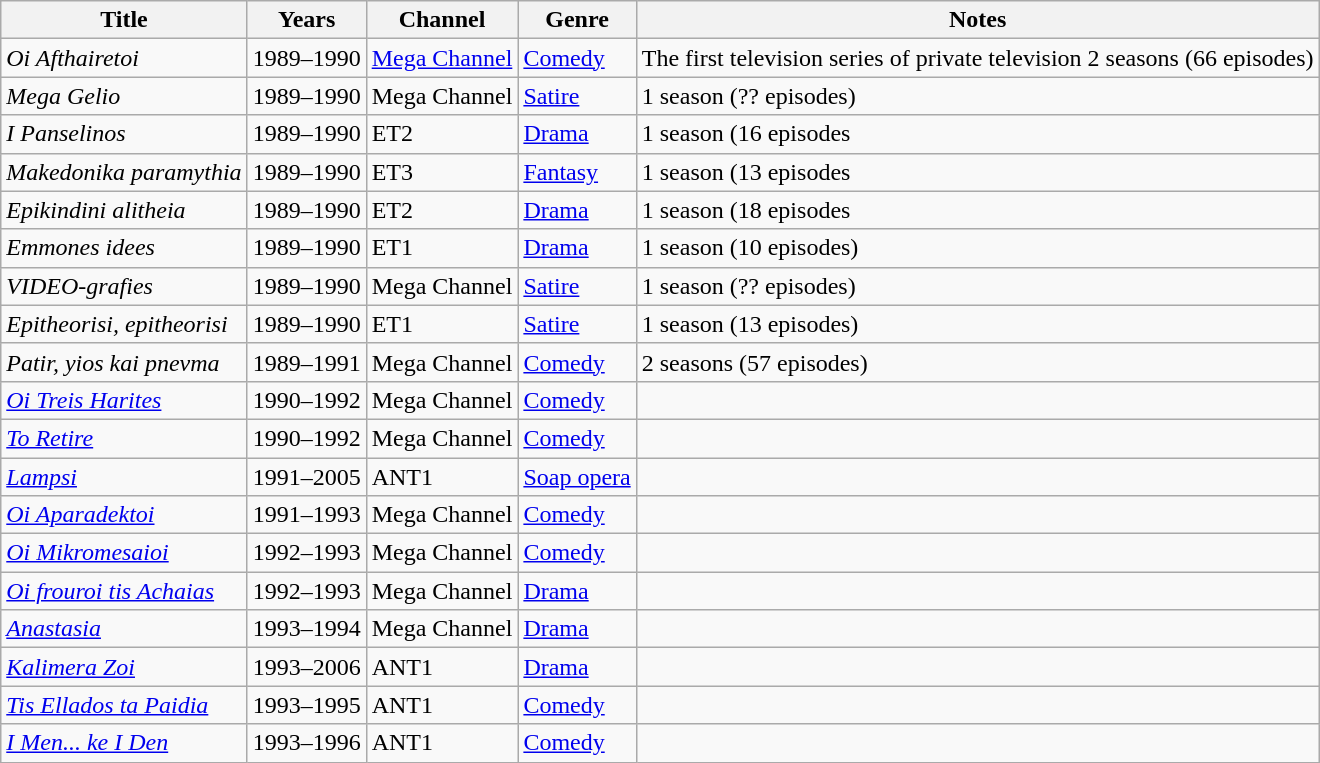<table class="wikitable">
<tr>
<th>Title</th>
<th>Years</th>
<th>Channel</th>
<th>Genre</th>
<th>Notes</th>
</tr>
<tr>
<td><em>Oi Afthairetoi</em></td>
<td>1989–1990</td>
<td><a href='#'>Mega Channel</a></td>
<td><a href='#'>Comedy</a></td>
<td>The first television series of private television 2 seasons (66 episodes)</td>
</tr>
<tr>
<td><em>Mega Gelio</em></td>
<td>1989–1990</td>
<td>Mega Channel</td>
<td><a href='#'>Satire</a></td>
<td>1 season (?? episodes)</td>
</tr>
<tr>
<td><em>I Panselinos</em></td>
<td>1989–1990</td>
<td>ET2</td>
<td><a href='#'>Drama</a></td>
<td>1 season (16 episodes</td>
</tr>
<tr>
<td><em>Makedonika paramythia</em></td>
<td>1989–1990</td>
<td>ET3</td>
<td><a href='#'>Fantasy</a></td>
<td>1 season (13 episodes</td>
</tr>
<tr>
<td><em>Epikindini alitheia</em></td>
<td>1989–1990</td>
<td>ET2</td>
<td><a href='#'>Drama</a></td>
<td>1 season (18 episodes</td>
</tr>
<tr>
<td><em>Emmones idees</em></td>
<td>1989–1990</td>
<td>ET1</td>
<td><a href='#'>Drama</a></td>
<td>1 season (10 episodes)</td>
</tr>
<tr>
<td><em>VIDEO-grafies</em></td>
<td>1989–1990</td>
<td>Mega Channel</td>
<td><a href='#'>Satire</a></td>
<td>1 season (?? episodes)</td>
</tr>
<tr>
<td><em>Epitheorisi, epitheorisi</em></td>
<td>1989–1990</td>
<td>ET1</td>
<td><a href='#'>Satire</a></td>
<td>1 season (13 episodes)</td>
</tr>
<tr>
<td><em>Patir, yios kai pnevma</em></td>
<td>1989–1991</td>
<td>Mega Channel</td>
<td><a href='#'>Comedy</a></td>
<td>2 seasons (57 episodes)</td>
</tr>
<tr>
<td><em><a href='#'>Oi Treis Harites</a></em></td>
<td>1990–1992</td>
<td>Mega Channel</td>
<td><a href='#'>Comedy</a></td>
<td></td>
</tr>
<tr>
<td><em><a href='#'>To Retire</a></em></td>
<td>1990–1992</td>
<td>Mega Channel</td>
<td><a href='#'>Comedy</a></td>
<td></td>
</tr>
<tr>
<td><em><a href='#'>Lampsi</a></em></td>
<td>1991–2005</td>
<td>ANT1</td>
<td><a href='#'>Soap opera</a></td>
<td></td>
</tr>
<tr>
<td><em><a href='#'>Oi Aparadektoi</a></em></td>
<td>1991–1993</td>
<td>Mega Channel</td>
<td><a href='#'>Comedy</a></td>
<td></td>
</tr>
<tr>
<td><em><a href='#'>Oi Mikromesaioi</a></em></td>
<td>1992–1993</td>
<td>Mega Channel</td>
<td><a href='#'>Comedy</a></td>
<td></td>
</tr>
<tr>
<td><em><a href='#'>Oi frouroi tis Achaias</a></em></td>
<td>1992–1993</td>
<td>Mega Channel</td>
<td><a href='#'>Drama</a></td>
<td></td>
</tr>
<tr>
<td><em><a href='#'>Anastasia</a></em></td>
<td>1993–1994</td>
<td>Mega Channel</td>
<td><a href='#'>Drama</a></td>
<td></td>
</tr>
<tr>
<td><em><a href='#'>Kalimera Zoi</a></em></td>
<td>1993–2006</td>
<td>ANT1</td>
<td><a href='#'>Drama</a></td>
<td></td>
</tr>
<tr>
<td><em><a href='#'>Tis Ellados ta Paidia</a></em></td>
<td>1993–1995</td>
<td>ANT1</td>
<td><a href='#'>Comedy</a></td>
<td></td>
</tr>
<tr>
<td><em><a href='#'>I Men... ke I Den</a></em></td>
<td>1993–1996</td>
<td>ANT1</td>
<td><a href='#'>Comedy</a></td>
<td></td>
</tr>
</table>
